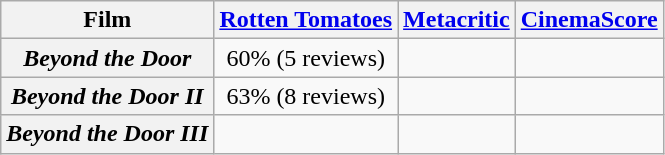<table class="wikitable plainrowheaders" style="text-align:center;">
<tr>
<th>Film</th>
<th><a href='#'>Rotten Tomatoes</a></th>
<th><a href='#'>Metacritic</a></th>
<th><a href='#'>CinemaScore</a></th>
</tr>
<tr>
<th scope="row"><em>Beyond the Door</em></th>
<td>60% (5 reviews)</td>
<td></td>
<td></td>
</tr>
<tr>
<th scope="row"><em>Beyond the Door II</em></th>
<td>63% (8 reviews)</td>
<td></td>
<td></td>
</tr>
<tr>
<th scope="row"><em>Beyond the Door III</em></th>
<td></td>
<td></td>
<td></td>
</tr>
</table>
